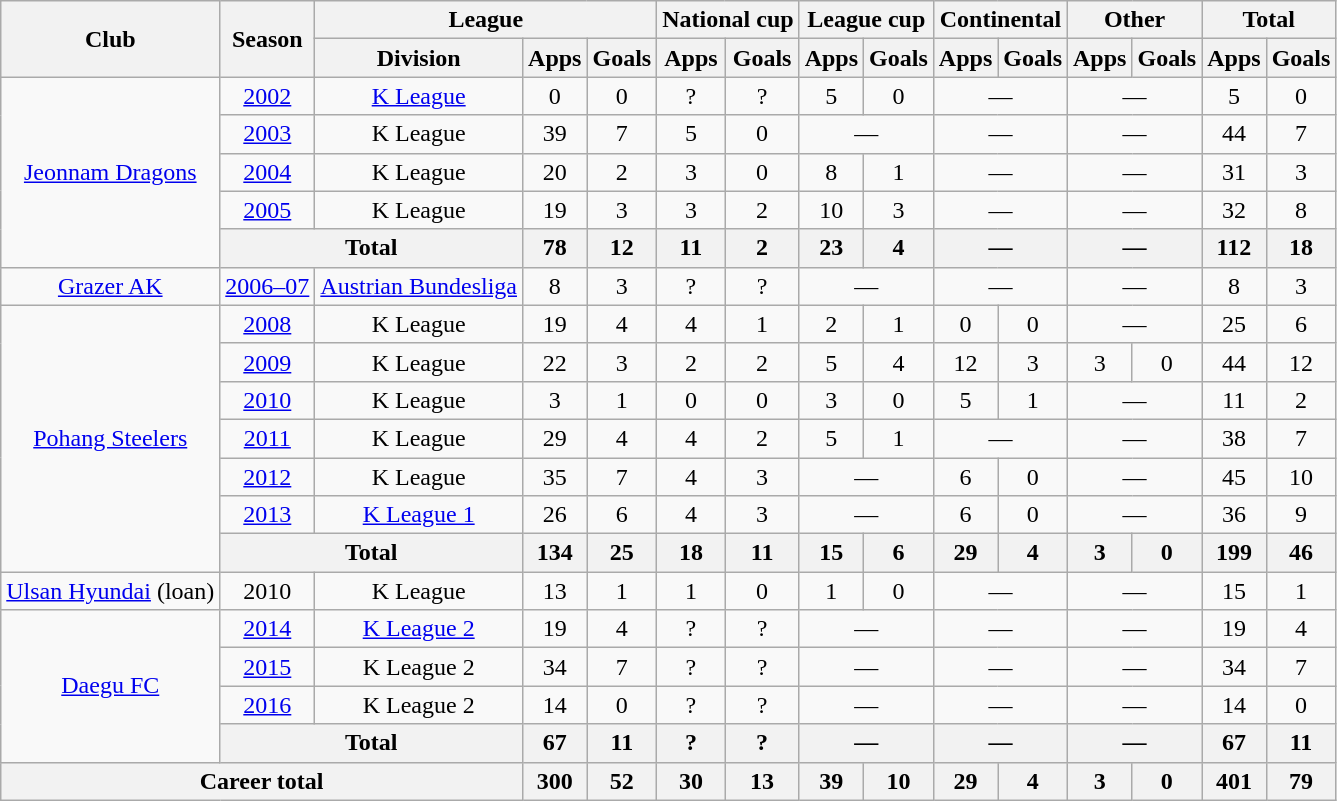<table class="wikitable" style="text-align:center">
<tr>
<th rowspan=2>Club</th>
<th rowspan=2>Season</th>
<th colspan=3>League</th>
<th colspan=2>National cup</th>
<th colspan=2>League cup</th>
<th colspan=2>Continental</th>
<th colspan=2>Other</th>
<th colspan=2>Total</th>
</tr>
<tr>
<th>Division</th>
<th>Apps</th>
<th>Goals</th>
<th>Apps</th>
<th>Goals</th>
<th>Apps</th>
<th>Goals</th>
<th>Apps</th>
<th>Goals</th>
<th>Apps</th>
<th>Goals</th>
<th>Apps</th>
<th>Goals</th>
</tr>
<tr>
<td rowspan="5"><a href='#'>Jeonnam Dragons</a></td>
<td><a href='#'>2002</a></td>
<td><a href='#'>K League</a></td>
<td>0</td>
<td>0</td>
<td>?</td>
<td>?</td>
<td>5</td>
<td>0</td>
<td colspan=2>—</td>
<td colspan=2>—</td>
<td>5</td>
<td>0</td>
</tr>
<tr>
<td><a href='#'>2003</a></td>
<td>K League</td>
<td>39</td>
<td>7</td>
<td>5</td>
<td>0</td>
<td colspan=2>—</td>
<td colspan=2>—</td>
<td colspan=2>—</td>
<td>44</td>
<td>7</td>
</tr>
<tr>
<td><a href='#'>2004</a></td>
<td>K League</td>
<td>20</td>
<td>2</td>
<td>3</td>
<td>0</td>
<td>8</td>
<td>1</td>
<td colspan=2>—</td>
<td colspan=2>—</td>
<td>31</td>
<td>3</td>
</tr>
<tr>
<td><a href='#'>2005</a></td>
<td>K League</td>
<td>19</td>
<td>3</td>
<td>3</td>
<td>2</td>
<td>10</td>
<td>3</td>
<td colspan=2>—</td>
<td colspan=2>—</td>
<td>32</td>
<td>8</td>
</tr>
<tr>
<th colspan=2>Total</th>
<th>78</th>
<th>12</th>
<th>11</th>
<th>2</th>
<th>23</th>
<th>4</th>
<th colspan=2>—</th>
<th colspan=2>—</th>
<th>112</th>
<th>18</th>
</tr>
<tr>
<td><a href='#'>Grazer AK</a></td>
<td><a href='#'>2006–07</a></td>
<td><a href='#'>Austrian Bundesliga</a></td>
<td>8</td>
<td>3</td>
<td>?</td>
<td>?</td>
<td colspan=2>—</td>
<td colspan=2>—</td>
<td colspan=2>—</td>
<td>8</td>
<td>3</td>
</tr>
<tr>
<td rowspan="7"><a href='#'>Pohang Steelers</a></td>
<td><a href='#'>2008</a></td>
<td>K League</td>
<td>19</td>
<td>4</td>
<td>4</td>
<td>1</td>
<td>2</td>
<td>1</td>
<td>0</td>
<td>0</td>
<td colspan=2>—</td>
<td>25</td>
<td>6</td>
</tr>
<tr>
<td><a href='#'>2009</a></td>
<td>K League</td>
<td>22</td>
<td>3</td>
<td>2</td>
<td>2</td>
<td>5</td>
<td>4</td>
<td>12</td>
<td>3</td>
<td>3</td>
<td>0</td>
<td>44</td>
<td>12</td>
</tr>
<tr>
<td><a href='#'>2010</a></td>
<td>K League</td>
<td>3</td>
<td>1</td>
<td>0</td>
<td>0</td>
<td>3</td>
<td>0</td>
<td>5</td>
<td>1</td>
<td colspan=2>—</td>
<td>11</td>
<td>2</td>
</tr>
<tr>
<td><a href='#'>2011</a></td>
<td>K League</td>
<td>29</td>
<td>4</td>
<td>4</td>
<td>2</td>
<td>5</td>
<td>1</td>
<td colspan=2>—</td>
<td colspan=2>—</td>
<td>38</td>
<td>7</td>
</tr>
<tr>
<td><a href='#'>2012</a></td>
<td>K League</td>
<td>35</td>
<td>7</td>
<td>4</td>
<td>3</td>
<td colspan=2>—</td>
<td>6</td>
<td>0</td>
<td colspan=2>—</td>
<td>45</td>
<td>10</td>
</tr>
<tr>
<td><a href='#'>2013</a></td>
<td><a href='#'>K League 1</a></td>
<td>26</td>
<td>6</td>
<td>4</td>
<td>3</td>
<td colspan=2>—</td>
<td>6</td>
<td>0</td>
<td colspan=2>—</td>
<td>36</td>
<td>9</td>
</tr>
<tr>
<th colspan=2>Total</th>
<th>134</th>
<th>25</th>
<th>18</th>
<th>11</th>
<th>15</th>
<th>6</th>
<th>29</th>
<th>4</th>
<th>3</th>
<th>0</th>
<th>199</th>
<th>46</th>
</tr>
<tr>
<td><a href='#'>Ulsan Hyundai</a> (loan)</td>
<td>2010</td>
<td>K League</td>
<td>13</td>
<td>1</td>
<td>1</td>
<td>0</td>
<td>1</td>
<td>0</td>
<td colspan=2>—</td>
<td colspan=2>—</td>
<td>15</td>
<td>1</td>
</tr>
<tr>
<td rowspan="4"><a href='#'>Daegu FC</a></td>
<td><a href='#'>2014</a></td>
<td><a href='#'>K League 2</a></td>
<td>19</td>
<td>4</td>
<td>?</td>
<td>?</td>
<td colspan=2>—</td>
<td colspan=2>—</td>
<td colspan=2>—</td>
<td>19</td>
<td>4</td>
</tr>
<tr>
<td><a href='#'>2015</a></td>
<td>K League 2</td>
<td>34</td>
<td>7</td>
<td>?</td>
<td>?</td>
<td colspan=2>—</td>
<td colspan=2>—</td>
<td colspan=2>—</td>
<td>34</td>
<td>7</td>
</tr>
<tr>
<td><a href='#'>2016</a></td>
<td>K League 2</td>
<td>14</td>
<td>0</td>
<td>?</td>
<td>?</td>
<td colspan=2>—</td>
<td colspan=2>—</td>
<td colspan=2>—</td>
<td>14</td>
<td>0</td>
</tr>
<tr>
<th colspan=2>Total</th>
<th>67</th>
<th>11</th>
<th>?</th>
<th>?</th>
<th colspan=2>—</th>
<th colspan=2>—</th>
<th colspan=2>—</th>
<th>67</th>
<th>11</th>
</tr>
<tr>
<th colspan=3>Career total</th>
<th>300</th>
<th>52</th>
<th>30</th>
<th>13</th>
<th>39</th>
<th>10</th>
<th>29</th>
<th>4</th>
<th>3</th>
<th>0</th>
<th>401</th>
<th>79</th>
</tr>
</table>
